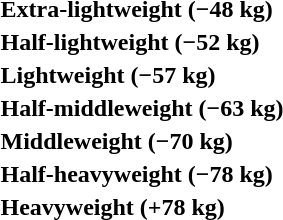<table>
<tr>
<th rowspan=2 style="text-align:left;">Extra-lightweight (−48 kg)</th>
<td rowspan=2></td>
<td rowspan=2></td>
<td></td>
</tr>
<tr>
<td></td>
</tr>
<tr>
<th rowspan=2 style="text-align:left;">Half-lightweight (−52 kg)</th>
<td rowspan=2></td>
<td rowspan=2></td>
<td></td>
</tr>
<tr>
<td></td>
</tr>
<tr>
<th rowspan=2 style="text-align:left;">Lightweight (−57 kg)</th>
<td rowspan=2></td>
<td rowspan=2></td>
<td></td>
</tr>
<tr>
<td></td>
</tr>
<tr>
<th rowspan=2 style="text-align:left;">Half-middleweight (−63 kg)</th>
<td rowspan=2></td>
<td rowspan=2></td>
<td></td>
</tr>
<tr>
<td></td>
</tr>
<tr>
<th rowspan=2 style="text-align:left;">Middleweight (−70 kg)</th>
<td rowspan=2></td>
<td rowspan=2></td>
<td></td>
</tr>
<tr>
<td></td>
</tr>
<tr>
<th rowspan=2 style="text-align:left;">Half-heavyweight (−78 kg)</th>
<td rowspan=2></td>
<td rowspan=2></td>
<td></td>
</tr>
<tr>
<td></td>
</tr>
<tr>
<th rowspan=2 style="text-align:left;">Heavyweight (+78 kg)</th>
<td rowspan=2></td>
<td rowspan=2></td>
<td></td>
</tr>
<tr>
<td></td>
</tr>
</table>
